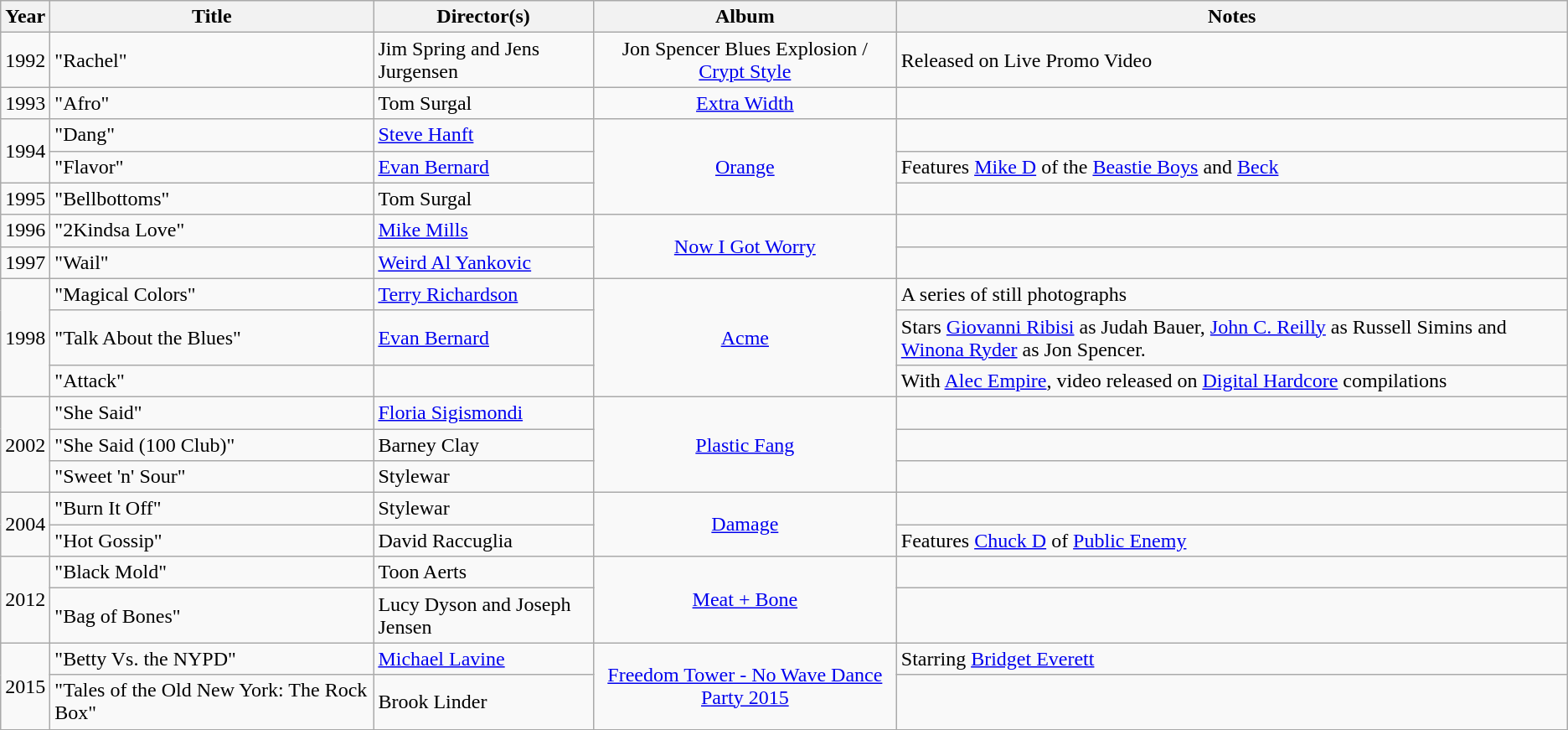<table class="wikitable">
<tr>
<th>Year</th>
<th style="width:250px;">Title</th>
<th>Director(s)</th>
<th>Album</th>
<th>Notes</th>
</tr>
<tr>
<td style="text-align:center;">1992</td>
<td>"Rachel"</td>
<td>Jim Spring and Jens Jurgensen</td>
<td style="text-align:center;">Jon Spencer Blues Explosion / <a href='#'>Crypt Style</a></td>
<td>Released on Live Promo Video</td>
</tr>
<tr>
<td style="text-align:center;">1993</td>
<td>"Afro"</td>
<td>Tom Surgal</td>
<td style="text-align:center;"><a href='#'>Extra Width</a></td>
<td></td>
</tr>
<tr>
<td rowspan="2" style="text-align:center;">1994</td>
<td>"Dang"</td>
<td><a href='#'>Steve Hanft</a></td>
<td rowspan="3" style="text-align:center;"><a href='#'>Orange</a></td>
<td></td>
</tr>
<tr>
<td>"Flavor"</td>
<td><a href='#'>Evan Bernard</a></td>
<td>Features <a href='#'>Mike D</a> of the <a href='#'>Beastie Boys</a> and <a href='#'>Beck</a></td>
</tr>
<tr>
<td style="text-align:center;">1995</td>
<td>"Bellbottoms"</td>
<td>Tom Surgal</td>
<td></td>
</tr>
<tr>
<td style="text-align:center;">1996</td>
<td>"2Kindsa Love"</td>
<td><a href='#'>Mike Mills</a></td>
<td rowspan="2" style="text-align:center;"><a href='#'>Now I Got Worry</a></td>
<td></td>
</tr>
<tr>
<td style="text-align:center;">1997</td>
<td>"Wail"</td>
<td><a href='#'>Weird Al Yankovic</a></td>
<td></td>
</tr>
<tr>
<td rowspan="3" style="text-align:center;">1998</td>
<td>"Magical Colors"</td>
<td><a href='#'>Terry Richardson</a></td>
<td rowspan="3" style="text-align:center;"><a href='#'>Acme</a></td>
<td>A series of still photographs</td>
</tr>
<tr>
<td>"Talk About the Blues"</td>
<td><a href='#'>Evan Bernard</a></td>
<td>Stars <a href='#'>Giovanni Ribisi</a> as Judah Bauer, <a href='#'>John C. Reilly</a> as Russell Simins and <a href='#'>Winona Ryder</a> as Jon Spencer.</td>
</tr>
<tr>
<td>"Attack"</td>
<td></td>
<td>With <a href='#'>Alec Empire</a>, video released on <a href='#'>Digital Hardcore</a> compilations</td>
</tr>
<tr>
<td rowspan="3" style="text-align:center;">2002</td>
<td>"She Said"</td>
<td><a href='#'>Floria Sigismondi</a></td>
<td rowspan="3" style="text-align:center;"><a href='#'>Plastic Fang</a></td>
<td></td>
</tr>
<tr>
<td>"She Said (100 Club)"</td>
<td>Barney Clay</td>
<td></td>
</tr>
<tr>
<td>"Sweet 'n' Sour"</td>
<td>Stylewar</td>
<td></td>
</tr>
<tr>
<td rowspan="2" style="text-align:center;">2004</td>
<td>"Burn It Off"</td>
<td>Stylewar</td>
<td rowspan="2" style="text-align:center;"><a href='#'>Damage</a></td>
<td></td>
</tr>
<tr>
<td>"Hot Gossip"</td>
<td>David Raccuglia</td>
<td>Features <a href='#'>Chuck D</a> of <a href='#'>Public Enemy</a></td>
</tr>
<tr>
<td rowspan="2" style="text-align:center;">2012</td>
<td>"Black Mold"</td>
<td>Toon Aerts</td>
<td rowspan="2" style="text-align:center;"><a href='#'>Meat + Bone</a></td>
<td></td>
</tr>
<tr>
<td>"Bag of Bones"</td>
<td>Lucy Dyson and Joseph Jensen</td>
<td></td>
</tr>
<tr>
<td rowspan="2" style="text-align:center;">2015</td>
<td>"Betty Vs. the NYPD"</td>
<td><a href='#'>Michael Lavine</a></td>
<td rowspan="2" style="text-align:center;"><a href='#'>Freedom Tower - No Wave Dance Party 2015</a></td>
<td>Starring <a href='#'>Bridget Everett</a></td>
</tr>
<tr>
<td>"Tales of the Old New York: The Rock Box"</td>
<td>Brook Linder</td>
<td></td>
</tr>
</table>
